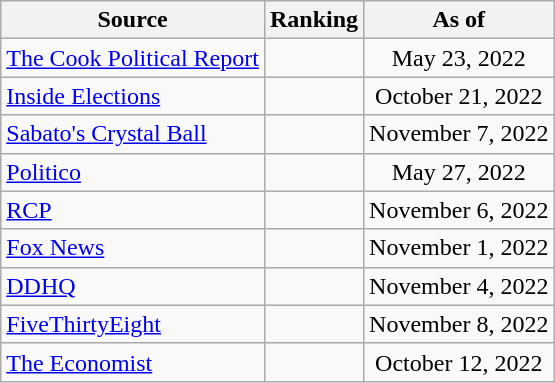<table class="wikitable" style="text-align:center">
<tr>
<th>Source</th>
<th>Ranking</th>
<th>As of</th>
</tr>
<tr>
<td align=left><a href='#'>The Cook Political Report</a></td>
<td></td>
<td>May 23, 2022</td>
</tr>
<tr>
<td align=left><a href='#'>Inside Elections</a></td>
<td></td>
<td>October 21, 2022</td>
</tr>
<tr>
<td align=left><a href='#'>Sabato's Crystal Ball</a></td>
<td></td>
<td>November 7, 2022</td>
</tr>
<tr>
<td align=left><a href='#'>Politico</a></td>
<td></td>
<td>May 27, 2022</td>
</tr>
<tr>
<td style="text-align:left;"><a href='#'>RCP</a></td>
<td></td>
<td>November 6, 2022</td>
</tr>
<tr>
<td align=left><a href='#'>Fox News</a></td>
<td></td>
<td>November 1, 2022</td>
</tr>
<tr>
<td align="left"><a href='#'>DDHQ</a></td>
<td></td>
<td>November 4, 2022</td>
</tr>
<tr>
<td align="left"><a href='#'>FiveThirtyEight</a></td>
<td></td>
<td>November 8, 2022</td>
</tr>
<tr>
<td align="left"><a href='#'>The Economist</a></td>
<td></td>
<td>October 12, 2022</td>
</tr>
</table>
